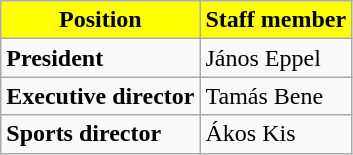<table class="wikitable">
<tr>
<th style="color:black; background:yellow">Position</th>
<th style="color:black; background:yellow">Staff member</th>
</tr>
<tr>
<td><strong>President</strong></td>
<td>János Eppel</td>
</tr>
<tr>
<td><strong>Executive director</strong></td>
<td>Tamás Bene</td>
</tr>
<tr>
<td><strong>Sports director</strong></td>
<td>Ákos Kis</td>
</tr>
</table>
